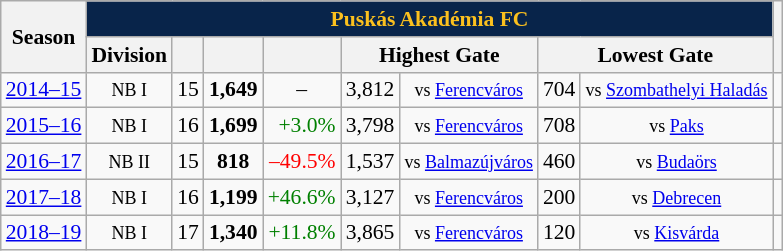<table class="wikitable" style="text-align: center; font-size: 90%;">
<tr>
<th rowspan=2>Season</th>
<th colspan=8 style="color:#fbC01E;background:#08244A">Puskás Akadémia FC</th>
<th rowspan=2></th>
</tr>
<tr>
<th>Division</th>
<th></th>
<th></th>
<th></th>
<th colspan=2>Highest Gate</th>
<th colspan=2>Lowest Gate</th>
</tr>
<tr>
<td><a href='#'>2014–15</a></td>
<td><small>NB I</small></td>
<td>15</td>
<td><strong>1,649</strong></td>
<td>–</td>
<td>3,812</td>
<td><small>vs <a href='#'>Ferencváros</a></small></td>
<td>704</td>
<td><small>vs <a href='#'>Szombathelyi Haladás</a></small></td>
<td></td>
</tr>
<tr>
<td><a href='#'>2015–16</a></td>
<td><small>NB I</small></td>
<td>16</td>
<td><strong>1,699</strong></td>
<td align="right"; style="color: green">+3.0%</td>
<td>3,798</td>
<td><small>vs <a href='#'>Ferencváros</a></small></td>
<td>708</td>
<td><small>vs <a href='#'>Paks</a></small></td>
<td></td>
</tr>
<tr>
<td><a href='#'>2016–17</a></td>
<td><small>NB II</small></td>
<td>15</td>
<td><strong>818</strong></td>
<td align="right"; style="color: red">–49.5%</td>
<td>1,537</td>
<td><small>vs <a href='#'>Balmazújváros</a></small></td>
<td>460</td>
<td><small>vs <a href='#'>Budaörs</a></small></td>
<td></td>
</tr>
<tr>
<td><a href='#'>2017–18</a></td>
<td><small>NB I</small></td>
<td>16</td>
<td><strong>1,199</strong></td>
<td align="right"; style="color: green">+46.6%</td>
<td>3,127</td>
<td><small>vs <a href='#'>Ferencváros</a></small></td>
<td>200</td>
<td><small>vs <a href='#'>Debrecen</a></small></td>
<td></td>
</tr>
<tr>
<td><a href='#'>2018–19</a></td>
<td><small>NB I</small></td>
<td>17</td>
<td><strong>1,340</strong></td>
<td align="right"; style="color: green">+11.8%</td>
<td>3,865</td>
<td><small>vs <a href='#'>Ferencváros</a></small></td>
<td>120</td>
<td><small>vs <a href='#'>Kisvárda</a></small></td>
<td></td>
</tr>
</table>
